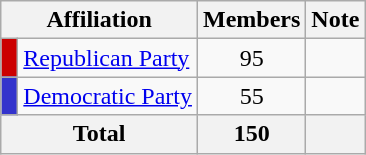<table class="wikitable">
<tr>
<th colspan="2" align="center" valign="bottom">Affiliation</th>
<th valign="bottom">Members</th>
<th valign="bottom">Note</th>
</tr>
<tr>
<td bgcolor="#CC0000"> </td>
<td><a href='#'>Republican Party</a></td>
<td align="center">95</td>
<td></td>
</tr>
<tr>
<td bgcolor="#3333CC"> </td>
<td><a href='#'>Democratic Party</a></td>
<td align="center">55</td>
<td></td>
</tr>
<tr>
<th colspan="2" align="center"><strong>Total</strong></th>
<th align="center"><strong>150</strong></th>
<th></th>
</tr>
</table>
